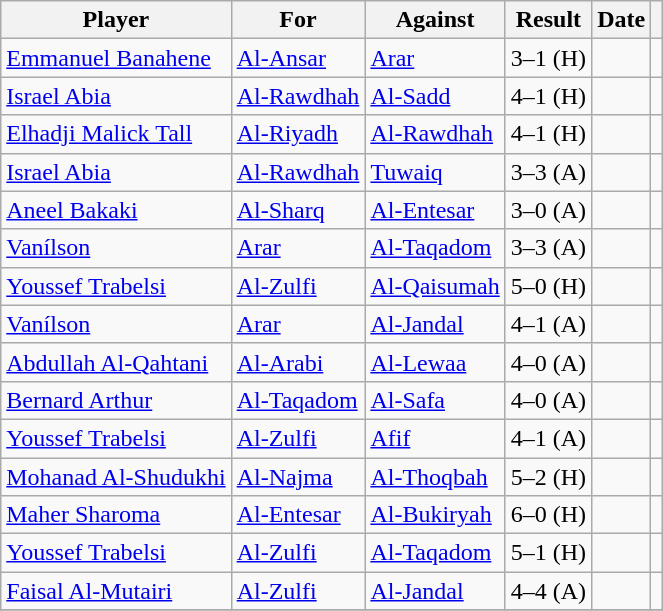<table class="wikitable">
<tr>
<th>Player</th>
<th>For</th>
<th>Against</th>
<th style="text-align:center">Result</th>
<th>Date</th>
<th></th>
</tr>
<tr>
<td> <a href='#'>Emmanuel Banahene</a></td>
<td><a href='#'>Al-Ansar</a></td>
<td><a href='#'>Arar</a></td>
<td style="text-align:center;">3–1 (H)</td>
<td></td>
<td></td>
</tr>
<tr>
<td> <a href='#'>Israel Abia</a></td>
<td><a href='#'>Al-Rawdhah</a></td>
<td><a href='#'>Al-Sadd</a></td>
<td style="text-align:center;">4–1 (H)</td>
<td></td>
<td></td>
</tr>
<tr>
<td> <a href='#'>Elhadji Malick Tall</a></td>
<td><a href='#'>Al-Riyadh</a></td>
<td><a href='#'>Al-Rawdhah</a></td>
<td style="text-align:center;">4–1 (H)</td>
<td></td>
<td></td>
</tr>
<tr>
<td> <a href='#'>Israel Abia</a></td>
<td><a href='#'>Al-Rawdhah</a></td>
<td><a href='#'>Tuwaiq</a></td>
<td style="text-align:center;">3–3 (A)</td>
<td></td>
<td></td>
</tr>
<tr>
<td> <a href='#'>Aneel Bakaki</a></td>
<td><a href='#'>Al-Sharq</a></td>
<td><a href='#'>Al-Entesar</a></td>
<td style="text-align:center;">3–0 (A)</td>
<td></td>
<td></td>
</tr>
<tr>
<td> <a href='#'>Vanílson</a></td>
<td><a href='#'>Arar</a></td>
<td><a href='#'>Al-Taqadom</a></td>
<td style="text-align:center;">3–3 (A)</td>
<td></td>
<td></td>
</tr>
<tr>
<td> <a href='#'>Youssef Trabelsi</a></td>
<td><a href='#'>Al-Zulfi</a></td>
<td><a href='#'>Al-Qaisumah</a></td>
<td style="text-align:center;">5–0 (H)</td>
<td></td>
<td></td>
</tr>
<tr>
<td> <a href='#'>Vanílson</a></td>
<td><a href='#'>Arar</a></td>
<td><a href='#'>Al-Jandal</a></td>
<td style="text-align:center;">4–1 (A)</td>
<td></td>
<td></td>
</tr>
<tr>
<td> <a href='#'>Abdullah Al-Qahtani</a></td>
<td><a href='#'>Al-Arabi</a></td>
<td><a href='#'>Al-Lewaa</a></td>
<td style="text-align:center;">4–0 (A)</td>
<td></td>
<td></td>
</tr>
<tr>
<td> <a href='#'>Bernard Arthur</a></td>
<td><a href='#'>Al-Taqadom</a></td>
<td><a href='#'>Al-Safa</a></td>
<td style="text-align:center;">4–0 (A)</td>
<td></td>
<td></td>
</tr>
<tr>
<td> <a href='#'>Youssef Trabelsi</a></td>
<td><a href='#'>Al-Zulfi</a></td>
<td><a href='#'>Afif</a></td>
<td style="text-align:center;">4–1 (A)</td>
<td></td>
<td></td>
</tr>
<tr>
<td> <a href='#'>Mohanad Al-Shudukhi</a></td>
<td><a href='#'>Al-Najma</a></td>
<td><a href='#'>Al-Thoqbah</a></td>
<td style="text-align:center;">5–2 (H)</td>
<td></td>
<td></td>
</tr>
<tr>
<td> <a href='#'>Maher Sharoma</a></td>
<td><a href='#'>Al-Entesar</a></td>
<td><a href='#'>Al-Bukiryah</a></td>
<td style="text-align:center;">6–0 (H)</td>
<td></td>
<td></td>
</tr>
<tr>
<td> <a href='#'>Youssef Trabelsi</a></td>
<td><a href='#'>Al-Zulfi</a></td>
<td><a href='#'>Al-Taqadom</a></td>
<td style="text-align:center;">5–1 (H)</td>
<td></td>
<td></td>
</tr>
<tr>
<td> <a href='#'>Faisal Al-Mutairi</a></td>
<td><a href='#'>Al-Zulfi</a></td>
<td><a href='#'>Al-Jandal</a></td>
<td style="text-align:center;">4–4 (A)</td>
<td></td>
<td></td>
</tr>
<tr>
</tr>
</table>
